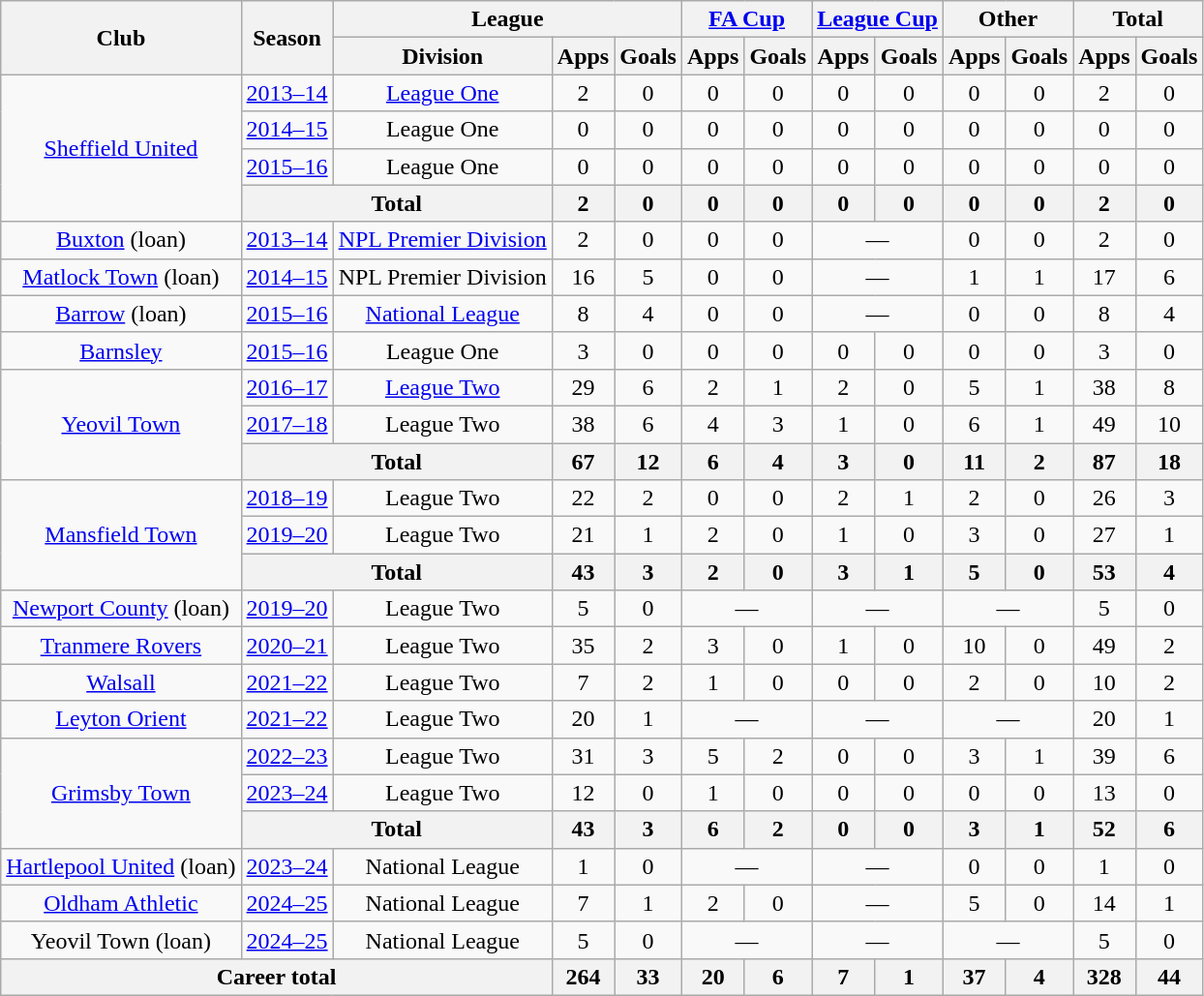<table class="wikitable" style="text-align: center;">
<tr>
<th rowspan="2">Club</th>
<th rowspan="2">Season</th>
<th colspan="3">League</th>
<th colspan="2"><a href='#'>FA Cup</a></th>
<th colspan="2"><a href='#'>League Cup</a></th>
<th colspan="2">Other</th>
<th colspan="2">Total</th>
</tr>
<tr>
<th>Division</th>
<th>Apps</th>
<th>Goals</th>
<th>Apps</th>
<th>Goals</th>
<th>Apps</th>
<th>Goals</th>
<th>Apps</th>
<th>Goals</th>
<th>Apps</th>
<th>Goals</th>
</tr>
<tr>
<td rowspan="4"><a href='#'>Sheffield United</a></td>
<td><a href='#'>2013–14</a></td>
<td><a href='#'>League One</a></td>
<td>2</td>
<td>0</td>
<td>0</td>
<td>0</td>
<td>0</td>
<td>0</td>
<td>0</td>
<td>0</td>
<td>2</td>
<td>0</td>
</tr>
<tr>
<td><a href='#'>2014–15</a></td>
<td>League One</td>
<td>0</td>
<td>0</td>
<td>0</td>
<td>0</td>
<td>0</td>
<td>0</td>
<td>0</td>
<td>0</td>
<td>0</td>
<td>0</td>
</tr>
<tr>
<td><a href='#'>2015–16</a></td>
<td>League One</td>
<td>0</td>
<td>0</td>
<td>0</td>
<td>0</td>
<td>0</td>
<td>0</td>
<td>0</td>
<td>0</td>
<td>0</td>
<td>0</td>
</tr>
<tr>
<th colspan="2">Total</th>
<th>2</th>
<th>0</th>
<th>0</th>
<th>0</th>
<th>0</th>
<th>0</th>
<th>0</th>
<th>0</th>
<th>2</th>
<th>0</th>
</tr>
<tr>
<td><a href='#'>Buxton</a> (loan)</td>
<td><a href='#'>2013–14</a></td>
<td><a href='#'>NPL Premier Division</a></td>
<td>2</td>
<td>0</td>
<td>0</td>
<td>0</td>
<td colspan="2">—</td>
<td>0</td>
<td>0</td>
<td>2</td>
<td>0</td>
</tr>
<tr>
<td><a href='#'>Matlock Town</a> (loan)</td>
<td><a href='#'>2014–15</a></td>
<td>NPL Premier Division</td>
<td>16</td>
<td>5</td>
<td>0</td>
<td>0</td>
<td colspan="2">—</td>
<td>1</td>
<td>1</td>
<td>17</td>
<td>6</td>
</tr>
<tr>
<td><a href='#'>Barrow</a> (loan)</td>
<td><a href='#'>2015–16</a></td>
<td><a href='#'>National League</a></td>
<td>8</td>
<td>4</td>
<td>0</td>
<td>0</td>
<td colspan="2">—</td>
<td>0</td>
<td>0</td>
<td>8</td>
<td>4</td>
</tr>
<tr>
<td><a href='#'>Barnsley</a></td>
<td><a href='#'>2015–16</a></td>
<td>League One</td>
<td>3</td>
<td>0</td>
<td>0</td>
<td>0</td>
<td>0</td>
<td>0</td>
<td>0</td>
<td>0</td>
<td>3</td>
<td>0</td>
</tr>
<tr>
<td rowspan="3"><a href='#'>Yeovil Town</a></td>
<td><a href='#'>2016–17</a></td>
<td><a href='#'>League Two</a></td>
<td>29</td>
<td>6</td>
<td>2</td>
<td>1</td>
<td>2</td>
<td>0</td>
<td>5</td>
<td>1</td>
<td>38</td>
<td>8</td>
</tr>
<tr>
<td><a href='#'>2017–18</a></td>
<td>League Two</td>
<td>38</td>
<td>6</td>
<td>4</td>
<td>3</td>
<td>1</td>
<td>0</td>
<td>6</td>
<td>1</td>
<td>49</td>
<td>10</td>
</tr>
<tr>
<th colspan="2">Total</th>
<th>67</th>
<th>12</th>
<th>6</th>
<th>4</th>
<th>3</th>
<th>0</th>
<th>11</th>
<th>2</th>
<th>87</th>
<th>18</th>
</tr>
<tr>
<td rowspan="3"><a href='#'>Mansfield Town</a></td>
<td><a href='#'>2018–19</a></td>
<td>League Two</td>
<td>22</td>
<td>2</td>
<td>0</td>
<td>0</td>
<td>2</td>
<td>1</td>
<td>2</td>
<td>0</td>
<td>26</td>
<td>3</td>
</tr>
<tr>
<td><a href='#'>2019–20</a></td>
<td>League Two</td>
<td>21</td>
<td>1</td>
<td>2</td>
<td>0</td>
<td>1</td>
<td>0</td>
<td>3</td>
<td>0</td>
<td>27</td>
<td>1</td>
</tr>
<tr>
<th colspan="2">Total</th>
<th>43</th>
<th>3</th>
<th>2</th>
<th>0</th>
<th>3</th>
<th>1</th>
<th>5</th>
<th>0</th>
<th>53</th>
<th>4</th>
</tr>
<tr>
<td><a href='#'>Newport County</a> (loan)</td>
<td><a href='#'>2019–20</a></td>
<td>League Two</td>
<td>5</td>
<td>0</td>
<td colspan="2">—</td>
<td colspan="2">—</td>
<td colspan="2">—</td>
<td>5</td>
<td>0</td>
</tr>
<tr>
<td><a href='#'>Tranmere Rovers</a></td>
<td><a href='#'>2020–21</a></td>
<td>League Two</td>
<td>35</td>
<td>2</td>
<td>3</td>
<td>0</td>
<td>1</td>
<td>0</td>
<td>10</td>
<td>0</td>
<td>49</td>
<td>2</td>
</tr>
<tr>
<td><a href='#'>Walsall</a></td>
<td><a href='#'>2021–22</a></td>
<td>League Two</td>
<td>7</td>
<td>2</td>
<td>1</td>
<td>0</td>
<td>0</td>
<td>0</td>
<td>2</td>
<td>0</td>
<td>10</td>
<td>2</td>
</tr>
<tr>
<td><a href='#'>Leyton Orient</a></td>
<td><a href='#'>2021–22</a></td>
<td>League Two</td>
<td>20</td>
<td>1</td>
<td colspan="2">—</td>
<td colspan="2">—</td>
<td colspan="2">—</td>
<td>20</td>
<td>1</td>
</tr>
<tr>
<td rowspan="3"><a href='#'>Grimsby Town</a></td>
<td><a href='#'>2022–23</a></td>
<td>League Two</td>
<td>31</td>
<td>3</td>
<td>5</td>
<td>2</td>
<td>0</td>
<td>0</td>
<td>3</td>
<td>1</td>
<td>39</td>
<td>6</td>
</tr>
<tr>
<td><a href='#'>2023–24</a></td>
<td>League Two</td>
<td>12</td>
<td>0</td>
<td>1</td>
<td>0</td>
<td>0</td>
<td>0</td>
<td>0</td>
<td>0</td>
<td>13</td>
<td>0</td>
</tr>
<tr>
<th colspan="2">Total</th>
<th>43</th>
<th>3</th>
<th>6</th>
<th>2</th>
<th>0</th>
<th>0</th>
<th>3</th>
<th>1</th>
<th>52</th>
<th>6</th>
</tr>
<tr>
<td><a href='#'>Hartlepool United</a> (loan)</td>
<td><a href='#'>2023–24</a></td>
<td>National League</td>
<td>1</td>
<td>0</td>
<td colspan="2">—</td>
<td colspan="2">—</td>
<td>0</td>
<td>0</td>
<td>1</td>
<td>0</td>
</tr>
<tr>
<td><a href='#'>Oldham Athletic</a></td>
<td><a href='#'>2024–25</a></td>
<td>National League</td>
<td>7</td>
<td>1</td>
<td>2</td>
<td>0</td>
<td colspan="2">—</td>
<td>5</td>
<td>0</td>
<td>14</td>
<td>1</td>
</tr>
<tr>
<td>Yeovil Town (loan)</td>
<td><a href='#'>2024–25</a></td>
<td>National League</td>
<td>5</td>
<td>0</td>
<td colspan="2">—</td>
<td colspan="2">—</td>
<td colspan="2">—</td>
<td>5</td>
<td>0</td>
</tr>
<tr>
<th colspan="3">Career total</th>
<th>264</th>
<th>33</th>
<th>20</th>
<th>6</th>
<th>7</th>
<th>1</th>
<th>37</th>
<th>4</th>
<th>328</th>
<th>44</th>
</tr>
</table>
